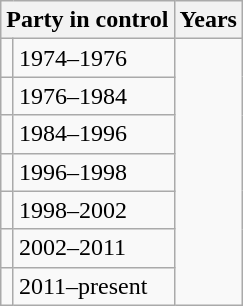<table class="wikitable">
<tr>
<th colspan="2">Party in control</th>
<th>Years</th>
</tr>
<tr>
<td></td>
<td>1974–1976</td>
</tr>
<tr>
<td></td>
<td>1976–1984</td>
</tr>
<tr>
<td></td>
<td>1984–1996</td>
</tr>
<tr>
<td></td>
<td>1996–1998</td>
</tr>
<tr>
<td></td>
<td>1998–2002</td>
</tr>
<tr>
<td></td>
<td>2002–2011</td>
</tr>
<tr>
<td></td>
<td>2011–present</td>
</tr>
</table>
